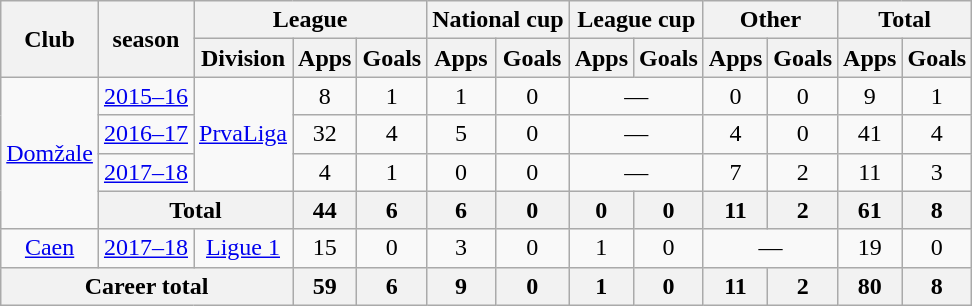<table class="wikitable" style="text-align:center">
<tr>
<th rowspan=2>Club</th>
<th rowspan=2>season</th>
<th colspan="3">League</th>
<th colspan=2>National cup</th>
<th colspan=2>League cup</th>
<th colspan=2>Other</th>
<th colspan=2>Total</th>
</tr>
<tr>
<th>Division</th>
<th>Apps</th>
<th>Goals</th>
<th>Apps</th>
<th>Goals</th>
<th>Apps</th>
<th>Goals</th>
<th>Apps</th>
<th>Goals</th>
<th>Apps</th>
<th>Goals</th>
</tr>
<tr>
<td rowspan=4><a href='#'>Domžale</a></td>
<td><a href='#'>2015–16</a></td>
<td rowspan=3><a href='#'>PrvaLiga</a></td>
<td>8</td>
<td>1</td>
<td>1</td>
<td>0</td>
<td colspan=2>—</td>
<td>0</td>
<td>0</td>
<td>9</td>
<td>1</td>
</tr>
<tr>
<td><a href='#'>2016–17</a></td>
<td>32</td>
<td>4</td>
<td>5</td>
<td>0</td>
<td colspan=2>—</td>
<td>4</td>
<td>0</td>
<td>41</td>
<td>4</td>
</tr>
<tr>
<td><a href='#'>2017–18</a></td>
<td>4</td>
<td>1</td>
<td>0</td>
<td>0</td>
<td colspan=2>—</td>
<td>7</td>
<td>2</td>
<td>11</td>
<td>3</td>
</tr>
<tr>
<th colspan=2>Total</th>
<th>44</th>
<th>6</th>
<th>6</th>
<th>0</th>
<th>0</th>
<th>0</th>
<th>11</th>
<th>2</th>
<th>61</th>
<th>8</th>
</tr>
<tr>
<td><a href='#'>Caen</a></td>
<td><a href='#'>2017–18</a></td>
<td><a href='#'>Ligue 1</a></td>
<td>15</td>
<td>0</td>
<td>3</td>
<td>0</td>
<td>1</td>
<td>0</td>
<td colspan=2>—</td>
<td>19</td>
<td>0</td>
</tr>
<tr>
<th colspan=3>Career total</th>
<th>59</th>
<th>6</th>
<th>9</th>
<th>0</th>
<th>1</th>
<th>0</th>
<th>11</th>
<th>2</th>
<th>80</th>
<th>8</th>
</tr>
</table>
